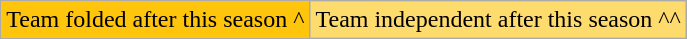<table class="wikitable" style="font-size:100%;line-height:1.1;">
<tr>
<td style="background-color:#FFC40C;">Team folded after this season ^</td>
<td style="background-color:#FDDB6D;">Team independent after this season ^^</td>
</tr>
</table>
